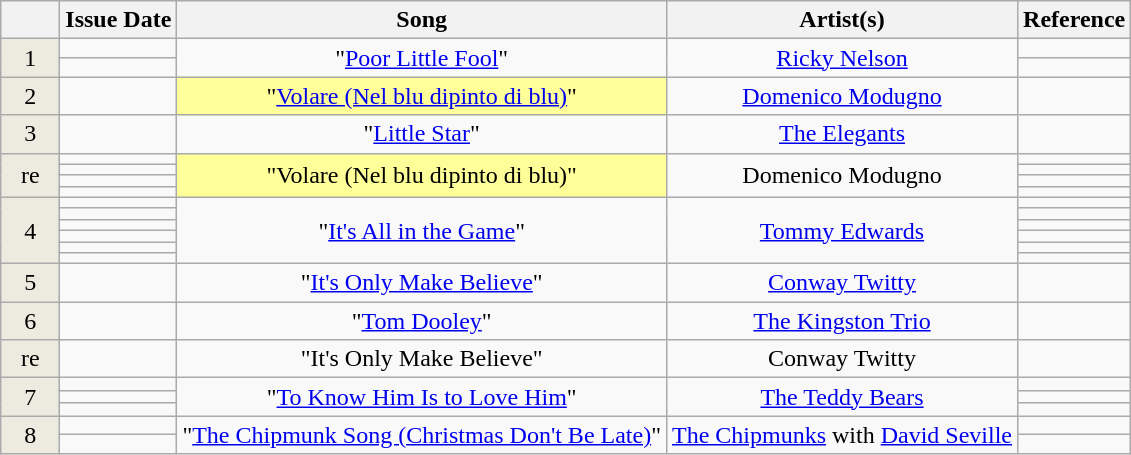<table class="wikitable sortable plainrowheaders" style="text-align:center;">
<tr>
<th scope="col" style="width:2em;"></th>
<th>Issue Date</th>
<th>Song</th>
<th>Artist(s)</th>
<th>Reference</th>
</tr>
<tr>
<td style="background-color:#EDEAE0;" rowspan="2">1</td>
<td scope="row"></td>
<td rowspan="2">"<a href='#'>Poor Little Fool</a>"</td>
<td rowspan="2"><a href='#'>Ricky Nelson</a></td>
<td align="center"></td>
</tr>
<tr>
<td scope="row"></td>
<td align="center"></td>
</tr>
<tr>
<td style="background-color:#EDEAE0;">2</td>
<td scope="row"></td>
<td style="background-color:#FFFF99;">"<a href='#'>Volare (Nel blu dipinto di blu)</a>"</td>
<td><a href='#'>Domenico Modugno</a></td>
<td align="center"></td>
</tr>
<tr>
<td style="background-color:#EDEAE0;">3</td>
<td scope="row"></td>
<td>"<a href='#'>Little Star</a>"</td>
<td><a href='#'>The Elegants</a></td>
<td align="center"></td>
</tr>
<tr>
<td style="background-color:#EDEAE0;" rowspan="4">re</td>
<td scope="row"></td>
<td style="background-color:#FFFF99;" rowspan="4">"Volare (Nel blu dipinto di blu)"</td>
<td rowspan="4">Domenico Modugno</td>
<td align="center"></td>
</tr>
<tr>
<td scope="row"></td>
<td align="center"></td>
</tr>
<tr>
<td scope="row"></td>
<td align="center"></td>
</tr>
<tr>
<td scope="row"></td>
<td align="center"></td>
</tr>
<tr>
<td style="background-color:#EDEAE0;" rowspan="6">4</td>
<td scope="row"></td>
<td rowspan="6">"<a href='#'>It's All in the Game</a>"</td>
<td rowspan="6"><a href='#'>Tommy Edwards</a></td>
<td align="center"></td>
</tr>
<tr>
<td scope="row"></td>
<td align="center"></td>
</tr>
<tr>
<td scope="row"></td>
<td align="center"></td>
</tr>
<tr>
<td scope="row"></td>
<td align="center"></td>
</tr>
<tr>
<td scope="row"></td>
<td align="center"></td>
</tr>
<tr>
<td scope="row"></td>
<td align="center"></td>
</tr>
<tr>
<td style="background-color:#EDEAE0;">5</td>
<td scope="row"></td>
<td>"<a href='#'>It's Only Make Believe</a>"</td>
<td><a href='#'>Conway Twitty</a></td>
<td align="center"></td>
</tr>
<tr>
<td style="background-color:#EDEAE0;">6</td>
<td scope="row"></td>
<td>"<a href='#'>Tom Dooley</a>"</td>
<td><a href='#'>The Kingston Trio</a></td>
<td align="center"></td>
</tr>
<tr>
<td style="background-color:#EDEAE0;">re</td>
<td scope="row"></td>
<td>"It's Only Make Believe"</td>
<td>Conway Twitty</td>
<td align="center"></td>
</tr>
<tr>
<td style="background-color:#EDEAE0;" rowspan="3">7</td>
<td scope="row"></td>
<td rowspan="3">"<a href='#'>To Know Him Is to Love Him</a>"</td>
<td rowspan="3"><a href='#'>The Teddy Bears</a></td>
<td align="center"></td>
</tr>
<tr>
<td scope="row"></td>
<td align="center"></td>
</tr>
<tr>
<td scope="row"></td>
<td align="center"></td>
</tr>
<tr>
<td style="background-color:#EDEAE0;" rowspan="2">8</td>
<td scope="row"></td>
<td rowspan="2">"<a href='#'>The Chipmunk Song (Christmas Don't Be Late)</a>"</td>
<td rowspan="2"><a href='#'>The Chipmunks</a> with <a href='#'>David Seville</a></td>
<td align="center"></td>
</tr>
<tr>
<td scope="row"></td>
<td align="center"></td>
</tr>
<tr style="display:none;" >
<td></td>
<td></td>
<td></td>
<td></td>
</tr>
</table>
